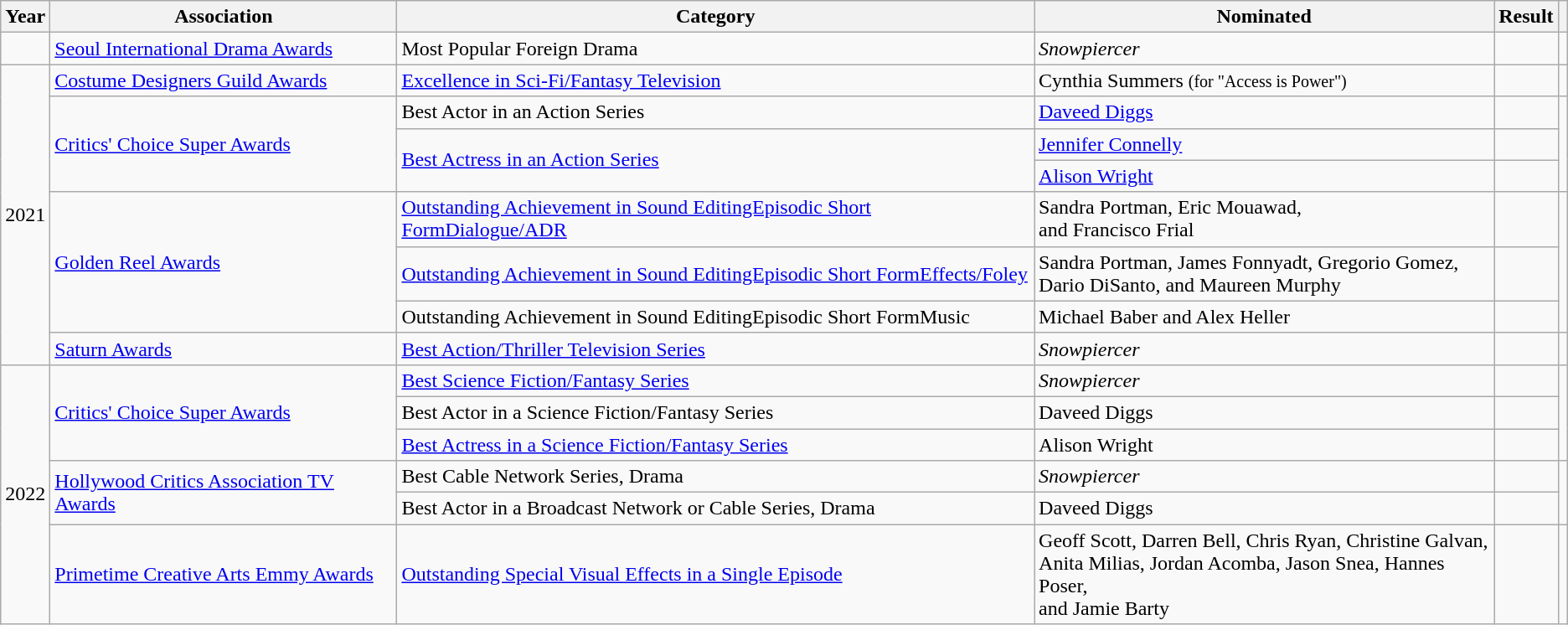<table class="wikitable sortable">
<tr>
<th>Year</th>
<th>Association</th>
<th>Category</th>
<th>Nominated</th>
<th>Result</th>
<th></th>
</tr>
<tr>
<td></td>
<td><a href='#'>Seoul International Drama Awards</a></td>
<td>Most Popular Foreign Drama</td>
<td><em>Snowpiercer</em></td>
<td></td>
<td align="center"></td>
</tr>
<tr>
<td rowspan="8" style="text-align:center;">2021</td>
<td><a href='#'>Costume Designers Guild Awards</a></td>
<td><a href='#'>Excellence in Sci-Fi/Fantasy Television</a></td>
<td>Cynthia Summers <small>(for "Access is Power")</small></td>
<td></td>
<td align="center"></td>
</tr>
<tr>
<td rowspan="3"><a href='#'>Critics' Choice Super Awards</a></td>
<td>Best Actor in an Action Series</td>
<td><a href='#'>Daveed Diggs</a></td>
<td></td>
<td rowspan="3" align="center"> <br> </td>
</tr>
<tr>
<td rowspan="2"><a href='#'>Best Actress in an Action Series</a></td>
<td><a href='#'>Jennifer Connelly</a></td>
<td></td>
</tr>
<tr>
<td><a href='#'>Alison Wright</a></td>
<td></td>
</tr>
<tr>
<td rowspan="3"><a href='#'>Golden Reel Awards</a></td>
<td><a href='#'>Outstanding Achievement in Sound EditingEpisodic Short FormDialogue/ADR</a></td>
<td>Sandra Portman, Eric Mouawad, <br> and Francisco Frial </td>
<td></td>
<td rowspan="3" align="center"></td>
</tr>
<tr>
<td><a href='#'>Outstanding Achievement in Sound EditingEpisodic Short FormEffects/Foley</a></td>
<td>Sandra Portman, James Fonnyadt, Gregorio Gomez, <br> Dario DiSanto, and Maureen Murphy </td>
<td></td>
</tr>
<tr>
<td>Outstanding Achievement in Sound EditingEpisodic Short FormMusic</td>
<td>Michael Baber and Alex Heller </td>
<td></td>
</tr>
<tr>
<td><a href='#'>Saturn Awards</a></td>
<td><a href='#'>Best Action/Thriller Television Series</a></td>
<td><em>Snowpiercer</em></td>
<td></td>
<td align="center"></td>
</tr>
<tr>
<td rowspan="6" style="text-align:center;">2022</td>
<td rowspan="3"><a href='#'>Critics' Choice Super Awards</a></td>
<td><a href='#'>Best Science Fiction/Fantasy Series</a></td>
<td><em>Snowpiercer</em></td>
<td></td>
<td rowspan="3" align="center"> <br> </td>
</tr>
<tr>
<td>Best Actor in a Science Fiction/Fantasy Series</td>
<td>Daveed Diggs</td>
<td></td>
</tr>
<tr>
<td><a href='#'>Best Actress in a Science Fiction/Fantasy Series</a></td>
<td>Alison Wright</td>
<td></td>
</tr>
<tr>
<td rowspan="2"><a href='#'>Hollywood Critics Association TV Awards</a></td>
<td>Best Cable Network Series, Drama</td>
<td><em>Snowpiercer</em></td>
<td></td>
<td rowspan="2" align="center"></td>
</tr>
<tr>
<td>Best Actor in a Broadcast Network or Cable Series, Drama</td>
<td>Daveed Diggs</td>
<td></td>
</tr>
<tr>
<td><a href='#'>Primetime Creative Arts Emmy Awards</a></td>
<td><a href='#'>Outstanding Special Visual Effects in a Single Episode</a></td>
<td>Geoff Scott, Darren Bell, Chris Ryan, Christine Galvan, <br> Anita Milias, Jordan Acomba, Jason Snea, Hannes Poser, <br> and Jamie Barty </td>
<td></td>
<td align="center"></td>
</tr>
</table>
